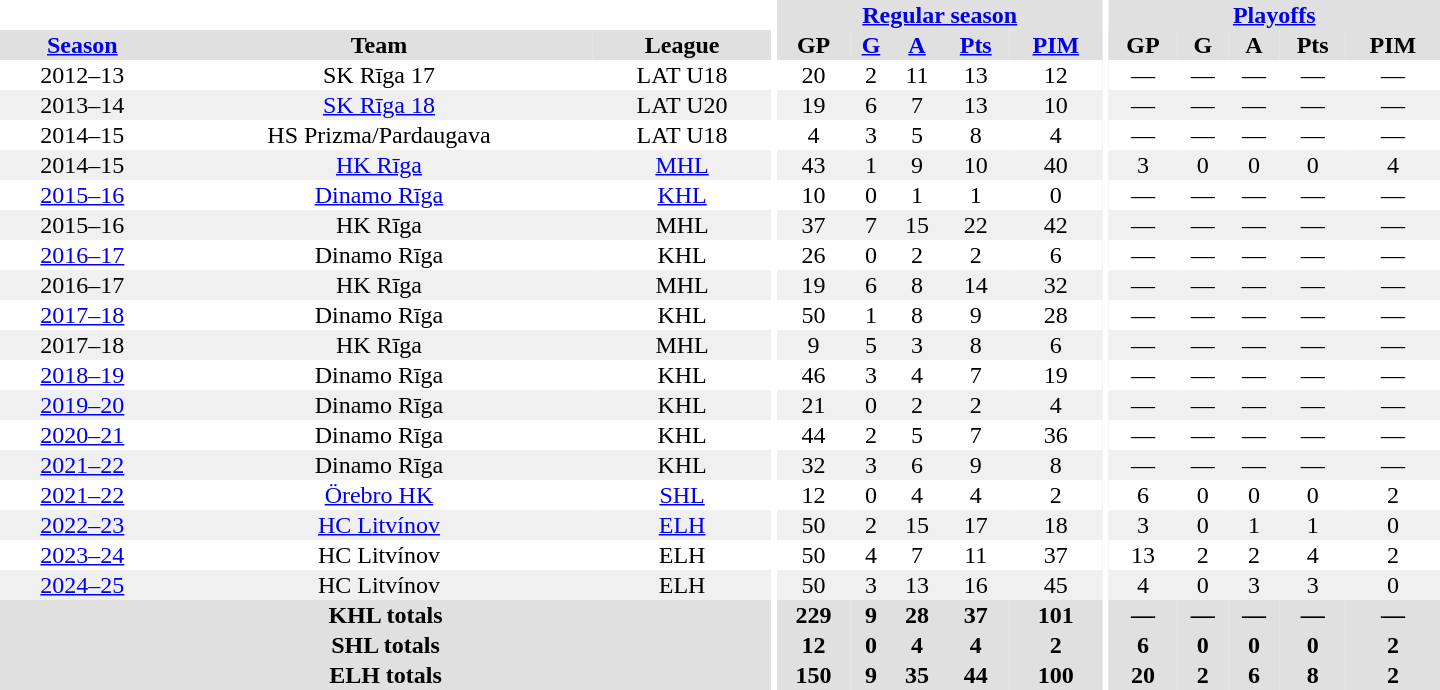<table border="0" cellpadding="1" cellspacing="0" style="text-align:center; width:60em">
<tr bgcolor="#e0e0e0">
<th colspan="3"  bgcolor="#ffffff"></th>
<th rowspan="99" bgcolor="#ffffff"></th>
<th colspan="5"><a href='#'>Regular season</a></th>
<th rowspan="99" bgcolor="#ffffff"></th>
<th colspan="5"><a href='#'>Playoffs</a></th>
</tr>
<tr bgcolor="#e0e0e0">
<th><a href='#'>Season</a></th>
<th>Team</th>
<th>League</th>
<th>GP</th>
<th><a href='#'>G</a></th>
<th><a href='#'>A</a></th>
<th><a href='#'>Pts</a></th>
<th><a href='#'>PIM</a></th>
<th>GP</th>
<th>G</th>
<th>A</th>
<th>Pts</th>
<th>PIM</th>
</tr>
<tr>
<td>2012–13</td>
<td>SK Rīga 17</td>
<td>LAT U18</td>
<td>20</td>
<td>2</td>
<td>11</td>
<td>13</td>
<td>12</td>
<td>—</td>
<td>—</td>
<td>—</td>
<td>—</td>
<td>—</td>
</tr>
<tr bgcolor="#f0f0f0">
<td>2013–14</td>
<td><a href='#'>SK Rīga 18</a></td>
<td>LAT U20</td>
<td>19</td>
<td>6</td>
<td>7</td>
<td>13</td>
<td>10</td>
<td>—</td>
<td>—</td>
<td>—</td>
<td>—</td>
<td>—</td>
</tr>
<tr>
<td>2014–15</td>
<td>HS Prizma/Pardaugava</td>
<td>LAT U18</td>
<td>4</td>
<td>3</td>
<td>5</td>
<td>8</td>
<td>4</td>
<td>—</td>
<td>—</td>
<td>—</td>
<td>—</td>
<td>—</td>
</tr>
<tr bgcolor="#f0f0f0">
<td>2014–15</td>
<td><a href='#'>HK Rīga</a></td>
<td><a href='#'>MHL</a></td>
<td>43</td>
<td>1</td>
<td>9</td>
<td>10</td>
<td>40</td>
<td>3</td>
<td>0</td>
<td>0</td>
<td>0</td>
<td>4</td>
</tr>
<tr>
<td><a href='#'>2015–16</a></td>
<td><a href='#'>Dinamo Rīga</a></td>
<td><a href='#'>KHL</a></td>
<td>10</td>
<td>0</td>
<td>1</td>
<td>1</td>
<td>0</td>
<td>—</td>
<td>—</td>
<td>—</td>
<td>—</td>
<td>—</td>
</tr>
<tr bgcolor="#f0f0f0">
<td>2015–16</td>
<td>HK Rīga</td>
<td>MHL</td>
<td>37</td>
<td>7</td>
<td>15</td>
<td>22</td>
<td>42</td>
<td>—</td>
<td>—</td>
<td>—</td>
<td>—</td>
<td>—</td>
</tr>
<tr>
<td><a href='#'>2016–17</a></td>
<td>Dinamo Rīga</td>
<td>KHL</td>
<td>26</td>
<td>0</td>
<td>2</td>
<td>2</td>
<td>6</td>
<td>—</td>
<td>—</td>
<td>—</td>
<td>—</td>
<td>—</td>
</tr>
<tr bgcolor="#f0f0f0">
<td>2016–17</td>
<td>HK Rīga</td>
<td>MHL</td>
<td>19</td>
<td>6</td>
<td>8</td>
<td>14</td>
<td>32</td>
<td>—</td>
<td>—</td>
<td>—</td>
<td>—</td>
<td>—</td>
</tr>
<tr>
<td><a href='#'>2017–18</a></td>
<td>Dinamo Rīga</td>
<td>KHL</td>
<td>50</td>
<td>1</td>
<td>8</td>
<td>9</td>
<td>28</td>
<td>—</td>
<td>—</td>
<td>—</td>
<td>—</td>
<td>—</td>
</tr>
<tr bgcolor="#f0f0f0">
<td>2017–18</td>
<td>HK Rīga</td>
<td>MHL</td>
<td>9</td>
<td>5</td>
<td>3</td>
<td>8</td>
<td>6</td>
<td>—</td>
<td>—</td>
<td>—</td>
<td>—</td>
<td>—</td>
</tr>
<tr>
<td><a href='#'>2018–19</a></td>
<td>Dinamo Rīga</td>
<td>KHL</td>
<td>46</td>
<td>3</td>
<td>4</td>
<td>7</td>
<td>19</td>
<td>—</td>
<td>—</td>
<td>—</td>
<td>—</td>
<td>—</td>
</tr>
<tr bgcolor="#f0f0f0">
<td><a href='#'>2019–20</a></td>
<td>Dinamo Rīga</td>
<td>KHL</td>
<td>21</td>
<td>0</td>
<td>2</td>
<td>2</td>
<td>4</td>
<td>—</td>
<td>—</td>
<td>—</td>
<td>—</td>
<td>—</td>
</tr>
<tr>
<td><a href='#'>2020–21</a></td>
<td>Dinamo Rīga</td>
<td>KHL</td>
<td>44</td>
<td>2</td>
<td>5</td>
<td>7</td>
<td>36</td>
<td>—</td>
<td>—</td>
<td>—</td>
<td>—</td>
<td>—</td>
</tr>
<tr bgcolor="#f0f0f0">
<td><a href='#'>2021–22</a></td>
<td>Dinamo Rīga</td>
<td>KHL</td>
<td>32</td>
<td>3</td>
<td>6</td>
<td>9</td>
<td>8</td>
<td>—</td>
<td>—</td>
<td>—</td>
<td>—</td>
<td>—</td>
</tr>
<tr>
<td><a href='#'>2021–22</a></td>
<td><a href='#'>Örebro HK</a></td>
<td><a href='#'>SHL</a></td>
<td>12</td>
<td>0</td>
<td>4</td>
<td>4</td>
<td>2</td>
<td>6</td>
<td>0</td>
<td>0</td>
<td>0</td>
<td>2</td>
</tr>
<tr bgcolor="#f0f0f0">
<td><a href='#'>2022–23</a></td>
<td><a href='#'>HC Litvínov</a></td>
<td><a href='#'>ELH</a></td>
<td>50</td>
<td>2</td>
<td>15</td>
<td>17</td>
<td>18</td>
<td>3</td>
<td>0</td>
<td>1</td>
<td>1</td>
<td>0</td>
</tr>
<tr>
<td><a href='#'>2023–24</a></td>
<td>HC Litvínov</td>
<td>ELH</td>
<td>50</td>
<td>4</td>
<td>7</td>
<td>11</td>
<td>37</td>
<td>13</td>
<td>2</td>
<td>2</td>
<td>4</td>
<td>2</td>
</tr>
<tr bgcolor="#f0f0f0">
<td><a href='#'>2024–25</a></td>
<td>HC Litvínov</td>
<td>ELH</td>
<td>50</td>
<td>3</td>
<td>13</td>
<td>16</td>
<td>45</td>
<td>4</td>
<td>0</td>
<td>3</td>
<td>3</td>
<td>0</td>
</tr>
<tr bgcolor="#e0e0e0">
<th colspan="3">KHL totals</th>
<th>229</th>
<th>9</th>
<th>28</th>
<th>37</th>
<th>101</th>
<th>—</th>
<th>—</th>
<th>—</th>
<th>—</th>
<th>—</th>
</tr>
<tr bgcolor="#e0e0e0">
<th colspan="3">SHL totals</th>
<th>12</th>
<th>0</th>
<th>4</th>
<th>4</th>
<th>2</th>
<th>6</th>
<th>0</th>
<th>0</th>
<th>0</th>
<th>2</th>
</tr>
<tr bgcolor="#e0e0e0">
<th colspan="3">ELH totals</th>
<th>150</th>
<th>9</th>
<th>35</th>
<th>44</th>
<th>100</th>
<th>20</th>
<th>2</th>
<th>6</th>
<th>8</th>
<th>2</th>
</tr>
</table>
